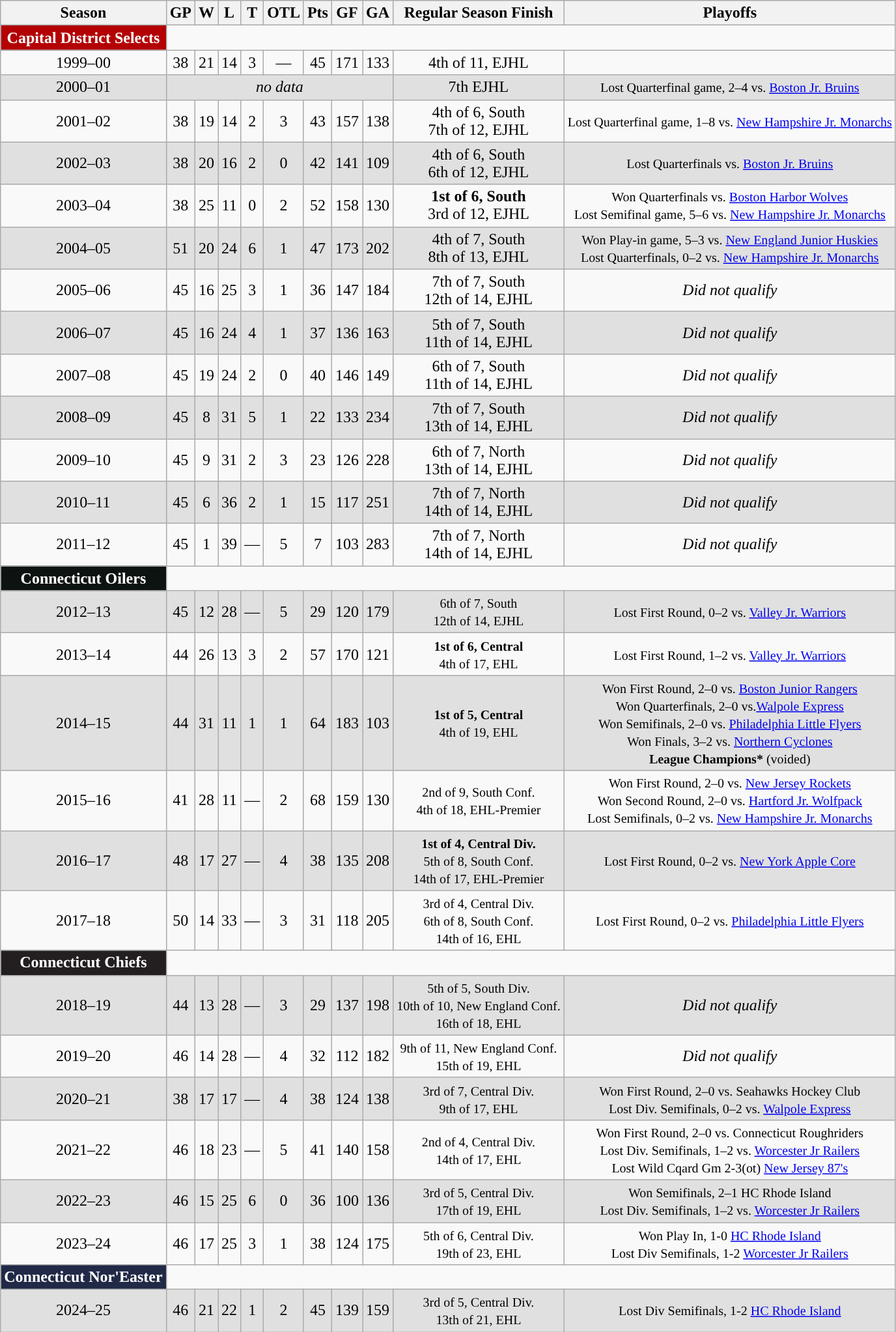<table class="wikitable" style="text-align:center">
<tr>
<th>Season</th>
<th>GP</th>
<th>W</th>
<th>L</th>
<th>T</th>
<th>OTL</th>
<th>Pts</th>
<th>GF</th>
<th>GA</th>
<th>Regular Season Finish</th>
<th>Playoffs</th>
</tr>
<tr>
<td style="color:white; background:#b30104; "><strong>Capital District Selects</strong></td>
</tr>
<tr>
<td>1999–00</td>
<td>38</td>
<td>21</td>
<td>14</td>
<td>3</td>
<td>—</td>
<td>45</td>
<td>171</td>
<td>133</td>
<td>4th of 11, EJHL</td>
<td></td>
</tr>
<tr bgcolor=e0e0e0>
<td>2000–01</td>
<td colspan=8><em>no data</em></td>
<td>7th EJHL</td>
<td><small>Lost Quarterfinal game, 2–4 vs. <a href='#'>Boston Jr. Bruins</a></small></td>
</tr>
<tr>
<td>2001–02</td>
<td>38</td>
<td>19</td>
<td>14</td>
<td>2</td>
<td>3</td>
<td>43</td>
<td>157</td>
<td>138</td>
<td>4th of 6, South<br>7th of 12, EJHL</td>
<td><small>Lost Quarterfinal game, 1–8 vs. <a href='#'>New Hampshire Jr. Monarchs</a></small></td>
</tr>
<tr bgcolor=e0e0e0>
<td>2002–03</td>
<td>38</td>
<td>20</td>
<td>16</td>
<td>2</td>
<td>0</td>
<td>42</td>
<td>141</td>
<td>109</td>
<td>4th of 6, South<br>6th of 12, EJHL</td>
<td><small>Lost Quarterfinals vs. <a href='#'>Boston Jr. Bruins</a></small></td>
</tr>
<tr>
<td>2003–04</td>
<td>38</td>
<td>25</td>
<td>11</td>
<td>0</td>
<td>2</td>
<td>52</td>
<td>158</td>
<td>130</td>
<td><strong>1st of 6, South</strong><br>3rd of 12, EJHL</td>
<td><small>Won Quarterfinals vs. <a href='#'>Boston Harbor Wolves</a><br>Lost Semifinal game, 5–6 vs. <a href='#'>New Hampshire Jr. Monarchs</a></small></td>
</tr>
<tr bgcolor=e0e0e0>
<td>2004–05</td>
<td>51</td>
<td>20</td>
<td>24</td>
<td>6</td>
<td>1</td>
<td>47</td>
<td>173</td>
<td>202</td>
<td>4th of 7, South<br>8th of 13, EJHL</td>
<td><small>Won Play-in game, 5–3 vs. <a href='#'>New England Junior Huskies</a><br>Lost Quarterfinals, 0–2 vs. <a href='#'>New Hampshire Jr. Monarchs</a></small></td>
</tr>
<tr>
<td>2005–06</td>
<td>45</td>
<td>16</td>
<td>25</td>
<td>3</td>
<td>1</td>
<td>36</td>
<td>147</td>
<td>184</td>
<td>7th of 7, South<br>12th of 14, EJHL</td>
<td><em>Did not qualify</em></td>
</tr>
<tr bgcolor=e0e0e0>
<td>2006–07</td>
<td>45</td>
<td>16</td>
<td>24</td>
<td>4</td>
<td>1</td>
<td>37</td>
<td>136</td>
<td>163</td>
<td>5th of 7, South<br>11th of 14, EJHL</td>
<td><em>Did not qualify</em></td>
</tr>
<tr>
<td>2007–08</td>
<td>45</td>
<td>19</td>
<td>24</td>
<td>2</td>
<td>0</td>
<td>40</td>
<td>146</td>
<td>149</td>
<td>6th of 7, South<br>11th of 14, EJHL</td>
<td><em>Did not qualify</em></td>
</tr>
<tr bgcolor=e0e0e0>
<td>2008–09</td>
<td>45</td>
<td>8</td>
<td>31</td>
<td>5</td>
<td>1</td>
<td>22</td>
<td>133</td>
<td>234</td>
<td>7th of 7, South<br>13th of 14, EJHL</td>
<td><em>Did not qualify</em></td>
</tr>
<tr>
<td>2009–10</td>
<td>45</td>
<td>9</td>
<td>31</td>
<td>2</td>
<td>3</td>
<td>23</td>
<td>126</td>
<td>228</td>
<td>6th of 7, North<br>13th of 14, EJHL</td>
<td><em>Did not qualify</em></td>
</tr>
<tr bgcolor=e0e0e0>
<td>2010–11</td>
<td>45</td>
<td>6</td>
<td>36</td>
<td>2</td>
<td>1</td>
<td>15</td>
<td>117</td>
<td>251</td>
<td>7th of 7, North<br>14th of 14, EJHL</td>
<td><em>Did not qualify</em></td>
</tr>
<tr>
<td>2011–12</td>
<td>45</td>
<td>1</td>
<td>39</td>
<td>—</td>
<td>5</td>
<td>7</td>
<td>103</td>
<td>283</td>
<td>7th of 7, North<br>14th of 14, EJHL</td>
<td><em>Did not qualify</em></td>
</tr>
<tr>
<td style="color:white; background:#0d1311; "><strong>Connecticut Oilers</strong></td>
</tr>
<tr bgcolor=e0e0e0>
<td>2012–13</td>
<td>45</td>
<td>12</td>
<td>28</td>
<td>—</td>
<td>5</td>
<td>29</td>
<td>120</td>
<td>179</td>
<td><small>6th of 7, South<br>12th of 14, EJHL</small></td>
<td><small>Lost First Round, 0–2 vs. <a href='#'>Valley Jr. Warriors</a></small></td>
</tr>
<tr>
<td>2013–14</td>
<td>44</td>
<td>26</td>
<td>13</td>
<td>3</td>
<td>2</td>
<td>57</td>
<td>170</td>
<td>121</td>
<td><small><strong>1st of 6, Central</strong><br>4th of 17, EHL</small></td>
<td><small>Lost First Round, 1–2 vs. <a href='#'>Valley Jr. Warriors</a></small></td>
</tr>
<tr bgcolor=e0e0e0>
<td>2014–15</td>
<td>44</td>
<td>31</td>
<td>11</td>
<td>1</td>
<td>1</td>
<td>64</td>
<td>183</td>
<td>103</td>
<td><small><strong>1st of 5, Central</strong><br>4th of 19, EHL</small></td>
<td><small>Won First Round, 2–0 vs. <a href='#'>Boston Junior Rangers</a><br>Won Quarterfinals, 2–0 vs.<a href='#'>Walpole Express</a><br>Won Semifinals, 2–0 vs. <a href='#'>Philadelphia Little Flyers</a><br>Won Finals, 3–2 vs. <a href='#'>Northern Cyclones</a><br><strong>League Champions*</strong> (voided)</small></td>
</tr>
<tr>
<td>2015–16</td>
<td>41</td>
<td>28</td>
<td>11</td>
<td>—</td>
<td>2</td>
<td>68</td>
<td>159</td>
<td>130</td>
<td><small>2nd of 9, South Conf.<br>4th of 18, EHL-Premier</small></td>
<td><small>Won First Round, 2–0 vs. <a href='#'>New Jersey Rockets</a><br>Won Second Round, 2–0 vs. <a href='#'>Hartford Jr. Wolfpack</a><br>Lost Semifinals, 0–2 vs. <a href='#'>New Hampshire Jr. Monarchs</a></small></td>
</tr>
<tr bgcolor=e0e0e0>
<td>2016–17</td>
<td>48</td>
<td>17</td>
<td>27</td>
<td>—</td>
<td>4</td>
<td>38</td>
<td>135</td>
<td>208</td>
<td><small><strong>1st of 4, Central Div.</strong><br>5th of 8, South Conf.<br>14th of 17, EHL-Premier</small></td>
<td><small>Lost First Round, 0–2 vs. <a href='#'>New York Apple Core</a></small></td>
</tr>
<tr>
<td>2017–18</td>
<td>50</td>
<td>14</td>
<td>33</td>
<td>—</td>
<td>3</td>
<td>31</td>
<td>118</td>
<td>205</td>
<td><small>3rd of 4, Central Div.<br>6th of 8, South Conf.<br>14th of 16, EHL</small></td>
<td><small>Lost First Round, 0–2 vs. <a href='#'>Philadelphia Little Flyers</a></small></td>
</tr>
<tr>
<td style="color:white; background:#231f20; "><strong>Connecticut Chiefs</strong></td>
</tr>
<tr bgcolor=e0e0e0>
<td>2018–19</td>
<td>44</td>
<td>13</td>
<td>28</td>
<td>—</td>
<td>3</td>
<td>29</td>
<td>137</td>
<td>198</td>
<td><small>5th of 5, South Div.<br>10th of 10, New England Conf.<br>16th of 18, EHL</small></td>
<td><em>Did not qualify</em></td>
</tr>
<tr>
<td>2019–20</td>
<td>46</td>
<td>14</td>
<td>28</td>
<td>—</td>
<td>4</td>
<td>32</td>
<td>112</td>
<td>182</td>
<td><small>9th of 11, New England Conf.<br>15th of 19, EHL</small></td>
<td><em>Did not qualify</em></td>
</tr>
<tr bgcolor=e0e0e0>
<td>2020–21</td>
<td>38</td>
<td>17</td>
<td>17</td>
<td>—</td>
<td>4</td>
<td>38</td>
<td>124</td>
<td>138</td>
<td><small>3rd of 7, Central Div.<br>9th of 17, EHL</small></td>
<td><small>Won First Round, 2–0 vs. Seahawks Hockey Club<br>Lost Div. Semifinals, 0–2 vs. <a href='#'>Walpole Express</a></small></td>
</tr>
<tr>
<td>2021–22</td>
<td>46</td>
<td>18</td>
<td>23</td>
<td>—</td>
<td>5</td>
<td>41</td>
<td>140</td>
<td>158</td>
<td><small>2nd of 4, Central Div.<br>14th of 17, EHL</small></td>
<td><small>Won First Round, 2–0 vs. Connecticut Roughriders<br>Lost Div. Semifinals, 1–2 vs. <a href='#'>Worcester Jr Railers</a><br>Lost Wild Cqard Gm 2-3(ot) <a href='#'>New Jersey 87's</a></small></td>
</tr>
<tr bgcolor=e0e0e0>
<td>2022–23</td>
<td>46</td>
<td>15</td>
<td>25</td>
<td>6</td>
<td>0</td>
<td>36</td>
<td>100</td>
<td>136</td>
<td><small>3rd of 5, Central Div.<br>17th of 19, EHL</small></td>
<td><small>Won Semifinals, 2–1 HC Rhode Island<br>Lost Div. Semifinals, 1–2 vs. <a href='#'>Worcester Jr Railers</a></small></td>
</tr>
<tr>
<td>2023–24</td>
<td>46</td>
<td>17</td>
<td>25</td>
<td>3</td>
<td>1</td>
<td>38</td>
<td>124</td>
<td>175</td>
<td><small>5th of 6, Central Div.<br>19th of 23, EHL</small></td>
<td><small>Won Play In, 1-0 <a href='#'>HC Rhode Island</a><br>Lost Div Semifinals, 1-2 <a href='#'>Worcester Jr Railers</a></small></td>
</tr>
<tr>
<td style="color:white; background:#202946; "><strong>Connecticut Nor'Easter</strong></td>
</tr>
<tr bgcolor=e0e0e0>
<td>2024–25</td>
<td>46</td>
<td>21</td>
<td>22</td>
<td>1</td>
<td>2</td>
<td>45</td>
<td>139</td>
<td>159</td>
<td><small>3rd of 5, Central Div.<br>13th of 21, EHL</small></td>
<td><small>Lost Div Semifinals, 1-2 <a href='#'>HC Rhode Island</a></small></td>
</tr>
</table>
